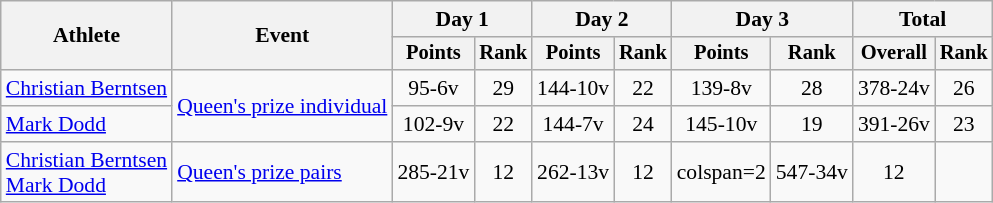<table class="wikitable" style="font-size:90%">
<tr>
<th rowspan=2>Athlete</th>
<th rowspan=2>Event</th>
<th colspan=2>Day 1</th>
<th colspan=2>Day 2</th>
<th colspan=2>Day 3</th>
<th colspan=2>Total</th>
</tr>
<tr style="font-size:95%">
<th>Points</th>
<th>Rank</th>
<th>Points</th>
<th>Rank</th>
<th>Points</th>
<th>Rank</th>
<th>Overall</th>
<th>Rank</th>
</tr>
<tr align=center>
<td align=left><a href='#'>Christian Berntsen</a></td>
<td align=left rowspan=2><a href='#'>Queen's prize individual</a></td>
<td>95-6v</td>
<td>29</td>
<td>144-10v</td>
<td>22</td>
<td>139-8v</td>
<td>28</td>
<td>378-24v</td>
<td>26</td>
</tr>
<tr align=center>
<td align=left><a href='#'>Mark Dodd</a></td>
<td>102-9v</td>
<td>22</td>
<td>144-7v</td>
<td>24</td>
<td>145-10v</td>
<td>19</td>
<td>391-26v</td>
<td>23</td>
</tr>
<tr align=center>
<td align=left><a href='#'>Christian Berntsen</a><br><a href='#'>Mark Dodd</a></td>
<td align=left><a href='#'>Queen's prize pairs</a></td>
<td>285-21v</td>
<td>12</td>
<td>262-13v</td>
<td>12</td>
<td>colspan=2 </td>
<td>547-34v</td>
<td>12</td>
</tr>
</table>
